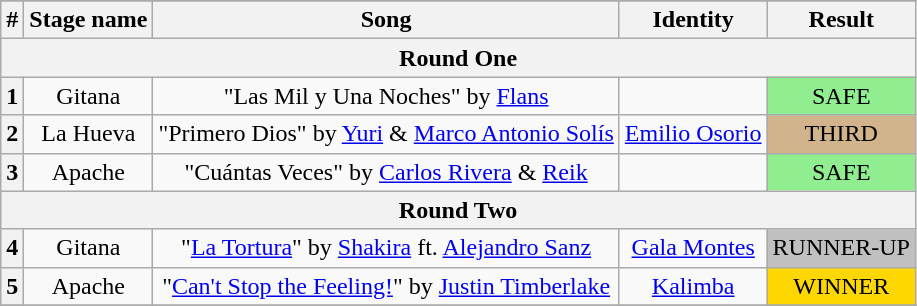<table class="wikitable plainrowheaders" style="text-align: center;">
<tr>
</tr>
<tr>
<th>#</th>
<th>Stage name</th>
<th>Song</th>
<th>Identity</th>
<th>Result</th>
</tr>
<tr>
<th colspan="5">Round One</th>
</tr>
<tr>
<th>1</th>
<td>Gitana</td>
<td>"Las Mil y Una Noches" by <a href='#'>Flans</a></td>
<td></td>
<td bgcolor=lightgreen>SAFE</td>
</tr>
<tr>
<th>2</th>
<td>La Hueva</td>
<td>"Primero Dios" by <a href='#'>Yuri</a> & <a href='#'>Marco Antonio Solís</a></td>
<td><a href='#'>Emilio Osorio</a></td>
<td bgcolor=tan>THIRD</td>
</tr>
<tr>
<th>3</th>
<td>Apache</td>
<td>"Cuántas Veces" by <a href='#'>Carlos Rivera</a> & <a href='#'>Reik</a></td>
<td></td>
<td bgcolor=lightgreen>SAFE</td>
</tr>
<tr>
<th colspan="5">Round Two</th>
</tr>
<tr>
<th>4</th>
<td>Gitana</td>
<td>"<a href='#'>La Tortura</a>" by <a href='#'>Shakira</a> ft. <a href='#'>Alejandro Sanz</a></td>
<td><a href='#'>Gala Montes</a></td>
<td bgcolor=silver>RUNNER-UP</td>
</tr>
<tr>
<th>5</th>
<td>Apache</td>
<td>"<a href='#'>Can't Stop the Feeling!</a>" by <a href='#'>Justin Timberlake</a></td>
<td><a href='#'>Kalimba</a></td>
<td bgcolor=gold>WINNER</td>
</tr>
<tr>
</tr>
</table>
